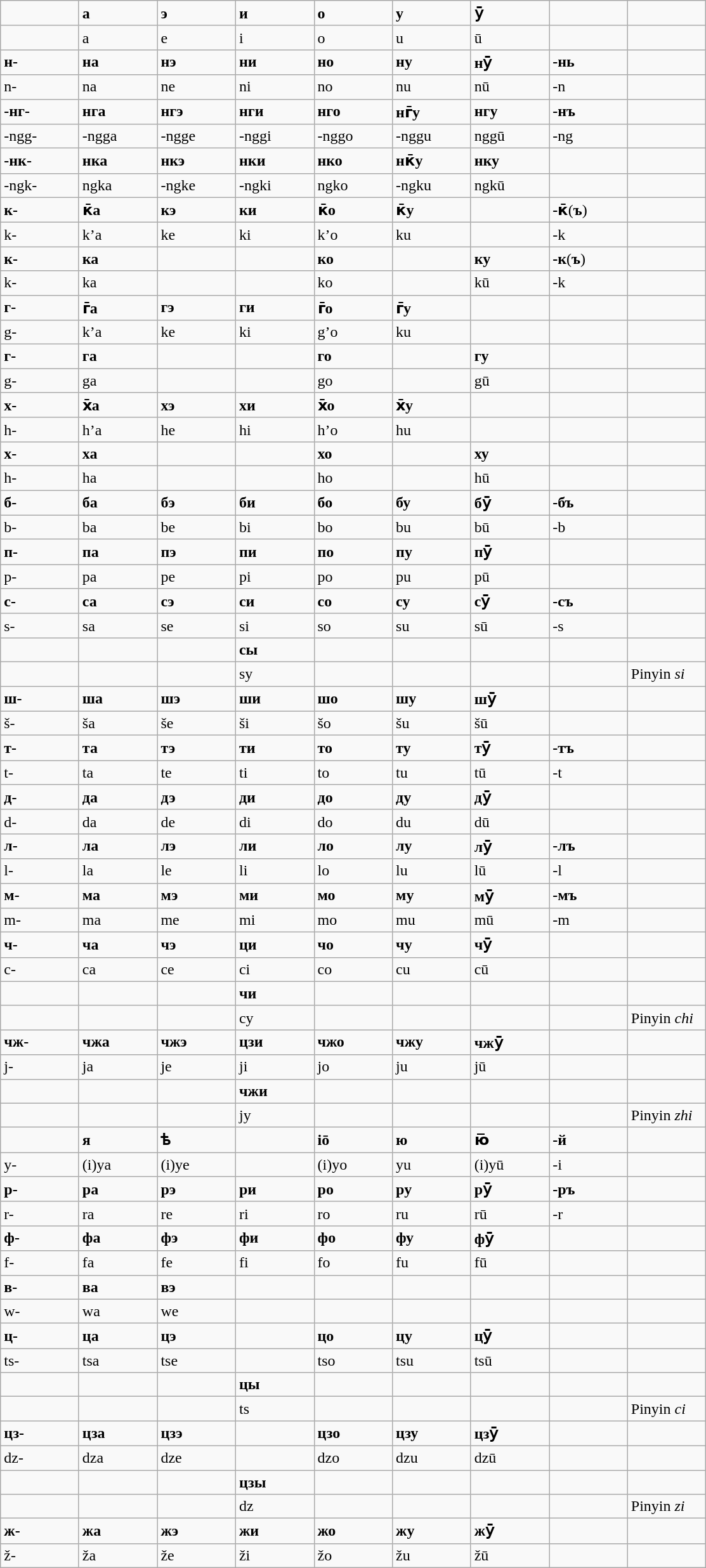<table class="wikitable" border="1">
<tr>
<td width="75"></td>
<td width="75"><strong>а</strong></td>
<td width="75"><strong>э</strong></td>
<td width="75"><strong>и</strong></td>
<td width="75"><strong>о</strong></td>
<td width="75"><strong>у</strong></td>
<td width="75"><strong>ӯ</strong></td>
<td width="75"></td>
<td width="75"></td>
</tr>
<tr>
<td></td>
<td>a</td>
<td>e</td>
<td>i</td>
<td>o</td>
<td>u</td>
<td>ū</td>
<td></td>
<td></td>
</tr>
<tr>
<td><strong>н-</strong></td>
<td><strong>на</strong></td>
<td><strong>нэ</strong></td>
<td><strong>ни</strong></td>
<td><strong>но</strong></td>
<td><strong>ну</strong></td>
<td><strong>нӯ</strong></td>
<td><strong>-нь</strong></td>
<td></td>
</tr>
<tr>
<td>n-</td>
<td>na</td>
<td>ne</td>
<td>ni</td>
<td>no</td>
<td>nu</td>
<td>nū</td>
<td>-n</td>
<td></td>
</tr>
<tr>
<td><strong>-нг-</strong></td>
<td><strong>нга</strong></td>
<td><strong>нгэ</strong></td>
<td><strong>нги</strong></td>
<td><strong>нго</strong></td>
<td><strong>нг̄у</strong></td>
<td><strong>нгу</strong></td>
<td><strong>-нъ</strong></td>
<td></td>
</tr>
<tr>
<td>-ngg-</td>
<td>-ngga</td>
<td>-ngge</td>
<td>-nggi</td>
<td>-nggo</td>
<td>-nggu</td>
<td>nggū</td>
<td>-ng</td>
<td></td>
</tr>
<tr>
<td><strong>-нк-</strong></td>
<td><strong>нка</strong></td>
<td><strong>нкэ</strong></td>
<td><strong>нки</strong></td>
<td><strong>нко</strong></td>
<td><strong>нк̄у</strong></td>
<td><strong>нку</strong></td>
<td></td>
<td></td>
</tr>
<tr>
<td>-ngk-</td>
<td>ngka</td>
<td>-ngke</td>
<td>-ngki</td>
<td>ngko</td>
<td>-ngku</td>
<td>ngkū</td>
<td></td>
<td></td>
</tr>
<tr>
<td><strong>к-</strong></td>
<td><strong>к̄а</strong></td>
<td><strong>кэ</strong></td>
<td><strong>ки</strong></td>
<td><strong>к̄о</strong></td>
<td><strong>к̄у</strong></td>
<td></td>
<td><strong>-к̄</strong>(<strong>ъ</strong>)</td>
<td></td>
</tr>
<tr>
<td>k- </td>
<td>k’a</td>
<td>ke</td>
<td>ki</td>
<td>k’o</td>
<td>ku</td>
<td></td>
<td>-k</td>
<td></td>
</tr>
<tr>
<td><strong>к-</strong></td>
<td><strong>ка</strong></td>
<td></td>
<td></td>
<td><strong>ко</strong></td>
<td></td>
<td><strong>ку</strong></td>
<td><strong>-к</strong>(<strong>ъ</strong>)</td>
<td></td>
</tr>
<tr>
<td>k- </td>
<td>ka</td>
<td></td>
<td></td>
<td>ko</td>
<td></td>
<td>kū</td>
<td>-k</td>
<td></td>
</tr>
<tr>
<td><strong>г-</strong></td>
<td><strong>г̄а</strong></td>
<td><strong>гэ</strong></td>
<td><strong>ги</strong></td>
<td><strong>г̄о</strong></td>
<td><strong>г̄у</strong></td>
<td></td>
<td></td>
<td></td>
</tr>
<tr>
<td>g- </td>
<td>k’a</td>
<td>ke</td>
<td>ki</td>
<td>g’o</td>
<td>ku</td>
<td></td>
<td></td>
<td></td>
</tr>
<tr>
<td><strong>г-</strong></td>
<td><strong>га</strong></td>
<td></td>
<td></td>
<td><strong>го</strong></td>
<td></td>
<td><strong>гу</strong></td>
<td></td>
<td></td>
</tr>
<tr>
<td>g- </td>
<td>ga</td>
<td></td>
<td></td>
<td>go</td>
<td></td>
<td>gū</td>
<td></td>
<td></td>
</tr>
<tr>
<td><strong>х-</strong></td>
<td><strong>х̄а</strong></td>
<td><strong>хэ</strong></td>
<td><strong>хи</strong></td>
<td><strong>х̄о</strong></td>
<td><strong>х̄у</strong></td>
<td></td>
<td></td>
<td></td>
</tr>
<tr>
<td>h- </td>
<td>h’a</td>
<td>he</td>
<td>hi</td>
<td>h’o</td>
<td>hu</td>
<td></td>
<td></td>
<td></td>
</tr>
<tr>
<td><strong>х-</strong></td>
<td><strong>ха</strong></td>
<td></td>
<td></td>
<td><strong>хо</strong></td>
<td></td>
<td><strong>ху</strong></td>
<td></td>
<td></td>
</tr>
<tr>
<td>h- </td>
<td>ha</td>
<td></td>
<td></td>
<td>ho</td>
<td></td>
<td>hū</td>
<td></td>
<td></td>
</tr>
<tr>
<td><strong>б-</strong></td>
<td><strong>ба</strong></td>
<td><strong>бэ</strong></td>
<td><strong>би</strong></td>
<td><strong>бо</strong></td>
<td><strong>бу</strong></td>
<td><strong>бӯ</strong></td>
<td><strong>-бъ</strong></td>
<td></td>
</tr>
<tr>
<td>b-</td>
<td>ba</td>
<td>be</td>
<td>bi</td>
<td>bo</td>
<td>bu</td>
<td>bū</td>
<td>-b</td>
<td></td>
</tr>
<tr>
<td><strong>п-</strong></td>
<td><strong>па</strong></td>
<td><strong>пэ</strong></td>
<td><strong>пи</strong></td>
<td><strong>по</strong></td>
<td><strong>пу</strong></td>
<td><strong>пӯ</strong></td>
<td></td>
<td></td>
</tr>
<tr>
<td>p-</td>
<td>pa</td>
<td>pe</td>
<td>pi</td>
<td>po</td>
<td>pu</td>
<td>pū</td>
<td></td>
<td></td>
</tr>
<tr>
<td><strong>с-</strong></td>
<td><strong>са</strong></td>
<td><strong>сэ</strong></td>
<td><strong>си</strong></td>
<td><strong>со</strong></td>
<td><strong>су</strong></td>
<td><strong>сӯ</strong></td>
<td><strong>-съ</strong></td>
<td></td>
</tr>
<tr>
<td>s-</td>
<td>sa</td>
<td>se</td>
<td>si</td>
<td>so</td>
<td>su</td>
<td>sū</td>
<td>-s</td>
<td></td>
</tr>
<tr>
<td></td>
<td></td>
<td></td>
<td><strong>cы</strong></td>
<td></td>
<td></td>
<td></td>
<td></td>
<td></td>
</tr>
<tr>
<td></td>
<td></td>
<td></td>
<td>sy</td>
<td></td>
<td></td>
<td></td>
<td></td>
<td>Pinyin <em>si</em></td>
</tr>
<tr>
<td><strong>ш-</strong></td>
<td><strong>ша</strong></td>
<td><strong>шэ</strong></td>
<td><strong>ши</strong></td>
<td><strong>шо</strong></td>
<td><strong>шу</strong></td>
<td><strong>шӯ</strong></td>
<td></td>
<td></td>
</tr>
<tr>
<td>š-</td>
<td>ša</td>
<td>še</td>
<td>ši</td>
<td>šo</td>
<td>šu</td>
<td>šū</td>
<td></td>
<td></td>
</tr>
<tr>
<td><strong>т-</strong></td>
<td><strong>та</strong></td>
<td><strong>тэ</strong></td>
<td><strong>ти</strong></td>
<td><strong>то</strong></td>
<td><strong>ту</strong></td>
<td><strong>тӯ</strong></td>
<td><strong>-тъ</strong></td>
<td></td>
</tr>
<tr>
<td>t-</td>
<td>ta</td>
<td>te</td>
<td>ti</td>
<td>to</td>
<td>tu</td>
<td>tū</td>
<td>-t</td>
<td></td>
</tr>
<tr>
<td><strong>д-</strong></td>
<td><strong>да</strong></td>
<td><strong>дэ</strong></td>
<td><strong>ди</strong></td>
<td><strong>до</strong></td>
<td><strong>ду</strong></td>
<td><strong>дӯ</strong></td>
<td></td>
<td></td>
</tr>
<tr>
<td>d-</td>
<td>da</td>
<td>de</td>
<td>di</td>
<td>do</td>
<td>du</td>
<td>dū</td>
<td></td>
<td></td>
</tr>
<tr>
<td><strong>л-</strong></td>
<td><strong>ла</strong></td>
<td><strong>лэ</strong></td>
<td><strong>ли</strong></td>
<td><strong>ло</strong></td>
<td><strong>лу</strong></td>
<td><strong>лӯ</strong></td>
<td><strong>-лъ</strong></td>
<td></td>
</tr>
<tr>
<td>l-</td>
<td>la</td>
<td>le</td>
<td>li</td>
<td>lo</td>
<td>lu</td>
<td>lū</td>
<td>-l</td>
<td></td>
</tr>
<tr>
<td><strong>м-</strong></td>
<td><strong>ма</strong></td>
<td><strong>мэ</strong></td>
<td><strong>ми</strong></td>
<td><strong>мо</strong></td>
<td><strong>му</strong></td>
<td><strong>мӯ</strong></td>
<td><strong>-мъ</strong></td>
<td></td>
</tr>
<tr>
<td>m-</td>
<td>ma</td>
<td>me</td>
<td>mi</td>
<td>mo</td>
<td>mu</td>
<td>mū</td>
<td>-m</td>
<td></td>
</tr>
<tr>
<td><strong>ч-</strong></td>
<td><strong>ча</strong></td>
<td><strong>чэ</strong></td>
<td><strong>ци</strong></td>
<td><strong>чо</strong></td>
<td><strong>чу</strong></td>
<td><strong>чӯ</strong></td>
<td></td>
<td></td>
</tr>
<tr>
<td>c-</td>
<td>ca</td>
<td>ce</td>
<td>ci</td>
<td>co</td>
<td>cu</td>
<td>cū</td>
<td></td>
<td></td>
</tr>
<tr>
<td></td>
<td></td>
<td></td>
<td><strong>чи</strong></td>
<td></td>
<td></td>
<td></td>
<td></td>
<td></td>
</tr>
<tr>
<td></td>
<td></td>
<td></td>
<td>cy</td>
<td></td>
<td></td>
<td></td>
<td></td>
<td>Pinyin <em> chi</em></td>
</tr>
<tr>
<td><strong>чж-</strong></td>
<td><strong>чжа</strong></td>
<td><strong>чжэ</strong></td>
<td><strong> цзи</strong></td>
<td><strong>чжо</strong></td>
<td><strong>чжу</strong></td>
<td><strong>чжӯ</strong></td>
<td></td>
<td></td>
</tr>
<tr>
<td>j-</td>
<td>ja</td>
<td>je</td>
<td>ji</td>
<td>jo</td>
<td>ju</td>
<td>jū</td>
<td></td>
<td></td>
</tr>
<tr>
<td></td>
<td></td>
<td></td>
<td><strong>чжи</strong></td>
<td></td>
<td></td>
<td></td>
<td></td>
<td></td>
</tr>
<tr>
<td></td>
<td></td>
<td></td>
<td>jy</td>
<td></td>
<td></td>
<td></td>
<td></td>
<td>Pinyin <em>zhi</em></td>
</tr>
<tr>
<td></td>
<td><strong>я</strong></td>
<td><strong>ѣ</strong></td>
<td></td>
<td><strong>іō</strong></td>
<td><strong>ю</strong></td>
<td><strong>ю̅</strong></td>
<td><strong>-й</strong></td>
<td></td>
</tr>
<tr>
<td>y-</td>
<td>(i)ya</td>
<td>(i)ye</td>
<td></td>
<td>(i)yo</td>
<td>yu</td>
<td>(i)yū</td>
<td>-i</td>
<td></td>
</tr>
<tr>
<td><strong>р-</strong></td>
<td><strong>ра</strong></td>
<td><strong>рэ</strong></td>
<td><strong>ри</strong></td>
<td><strong>ро</strong></td>
<td><strong>ру</strong></td>
<td><strong>рӯ</strong></td>
<td><strong>-ръ</strong></td>
<td></td>
</tr>
<tr>
<td>r-</td>
<td>ra</td>
<td>re</td>
<td>ri</td>
<td>ro</td>
<td>ru</td>
<td>rū</td>
<td>-r</td>
<td></td>
</tr>
<tr>
<td><strong>ф-</strong></td>
<td><strong>фа</strong></td>
<td><strong>фэ</strong></td>
<td><strong>фи</strong></td>
<td><strong>фо</strong></td>
<td><strong>фу</strong></td>
<td><strong>фӯ</strong></td>
<td></td>
<td></td>
</tr>
<tr>
<td>f-</td>
<td>fa</td>
<td>fe</td>
<td>fi</td>
<td>fo</td>
<td>fu</td>
<td>fū</td>
<td></td>
<td></td>
</tr>
<tr>
<td><strong>в-</strong></td>
<td><strong>ва</strong></td>
<td><strong>вэ</strong></td>
<td></td>
<td></td>
<td></td>
<td></td>
<td></td>
<td></td>
</tr>
<tr>
<td>w-</td>
<td>wa</td>
<td>we</td>
<td></td>
<td></td>
<td></td>
<td></td>
<td></td>
<td></td>
</tr>
<tr>
<td><strong>ц-</strong></td>
<td><strong>ца</strong></td>
<td><strong>цэ</strong></td>
<td></td>
<td><strong>цо</strong></td>
<td><strong>цу</strong></td>
<td><strong>цӯ</strong></td>
<td></td>
<td></td>
</tr>
<tr>
<td>ts-</td>
<td>tsa</td>
<td>tse</td>
<td></td>
<td>tso</td>
<td>tsu</td>
<td>tsū</td>
<td></td>
<td></td>
</tr>
<tr>
<td></td>
<td></td>
<td></td>
<td><strong>цы</strong></td>
<td></td>
<td></td>
<td></td>
<td></td>
<td></td>
</tr>
<tr>
<td></td>
<td></td>
<td></td>
<td>ts</td>
<td></td>
<td></td>
<td></td>
<td></td>
<td>Pinyin <em>ci</em></td>
</tr>
<tr>
<td><strong>цз-</strong></td>
<td><strong>цза</strong></td>
<td><strong>цзэ</strong></td>
<td></td>
<td><strong>цзо</strong></td>
<td><strong>цзу</strong></td>
<td><strong>цзӯ</strong></td>
<td></td>
<td></td>
</tr>
<tr>
<td>dz-</td>
<td>dza</td>
<td>dze</td>
<td></td>
<td>dzo</td>
<td>dzu</td>
<td>dzū</td>
<td></td>
<td></td>
</tr>
<tr>
<td></td>
<td></td>
<td></td>
<td><strong>цзы</strong></td>
<td></td>
<td></td>
<td></td>
<td></td>
<td></td>
</tr>
<tr>
<td></td>
<td></td>
<td></td>
<td>dz</td>
<td></td>
<td></td>
<td></td>
<td></td>
<td>Pinyin <em>zi</em></td>
</tr>
<tr>
<td><strong>ж-</strong></td>
<td><strong>жа</strong></td>
<td><strong>жэ</strong></td>
<td><strong>жи</strong></td>
<td><strong>жо</strong></td>
<td><strong>жу</strong></td>
<td><strong>жӯ</strong></td>
<td></td>
<td></td>
</tr>
<tr>
<td>ž-</td>
<td>ža</td>
<td>že</td>
<td>ži</td>
<td>žo</td>
<td>žu</td>
<td>žū</td>
<td></td>
<td></td>
</tr>
</table>
